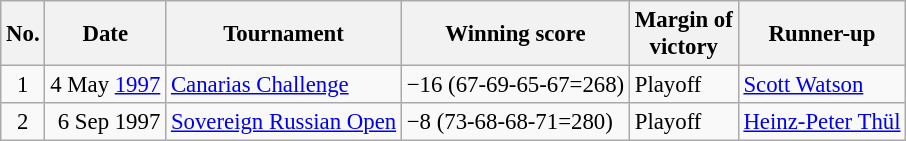<table class="wikitable" style="font-size:95%;">
<tr>
<th>No.</th>
<th>Date</th>
<th>Tournament</th>
<th>Winning score</th>
<th>Margin of<br>victory</th>
<th>Runner-up</th>
</tr>
<tr>
<td align=center>1</td>
<td align=right>4 May <a href='#'>1997</a></td>
<td><a href='#'>Canarias Challenge</a></td>
<td>−16 (67-69-65-67=268)</td>
<td>Playoff</td>
<td> <a href='#'>Scott Watson</a></td>
</tr>
<tr>
<td align=center>2</td>
<td align=right>6 Sep 1997</td>
<td><a href='#'>Sovereign Russian Open</a></td>
<td>−8 (73-68-68-71=280)</td>
<td>Playoff</td>
<td> <a href='#'>Heinz-Peter Thül</a></td>
</tr>
</table>
